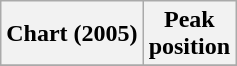<table class="wikitable sortable plainrowheaders">
<tr>
<th>Chart (2005)</th>
<th>Peak<br>position</th>
</tr>
<tr>
</tr>
</table>
